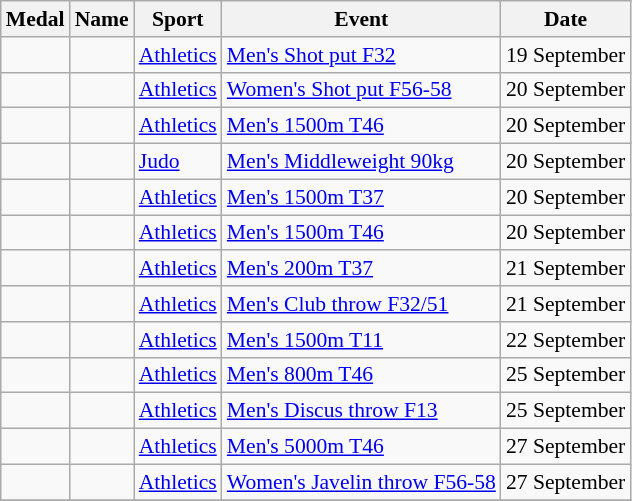<table class="wikitable sortable" style="font-size: 90%;">
<tr>
<th>Medal</th>
<th>Name</th>
<th>Sport</th>
<th>Event</th>
<th>Date</th>
</tr>
<tr>
<td></td>
<td></td>
<td><a href='#'>Athletics</a></td>
<td><a href='#'>Men's Shot put F32</a></td>
<td>19 September</td>
</tr>
<tr>
<td></td>
<td></td>
<td><a href='#'>Athletics</a></td>
<td><a href='#'>Women's Shot put F56-58</a></td>
<td>20 September</td>
</tr>
<tr>
<td></td>
<td></td>
<td><a href='#'>Athletics</a></td>
<td><a href='#'>Men's 1500m T46</a></td>
<td>20 September</td>
</tr>
<tr>
<td></td>
<td></td>
<td><a href='#'>Judo</a></td>
<td><a href='#'>Men's Middleweight 90kg</a></td>
<td>20 September</td>
</tr>
<tr>
<td></td>
<td></td>
<td><a href='#'>Athletics</a></td>
<td><a href='#'>Men's 1500m T37</a></td>
<td>20 September</td>
</tr>
<tr>
<td></td>
<td></td>
<td><a href='#'>Athletics</a></td>
<td><a href='#'>Men's 1500m T46</a></td>
<td>20 September</td>
</tr>
<tr>
<td></td>
<td></td>
<td><a href='#'>Athletics</a></td>
<td><a href='#'>Men's 200m T37</a></td>
<td>21 September</td>
</tr>
<tr>
<td></td>
<td></td>
<td><a href='#'>Athletics</a></td>
<td><a href='#'>Men's Club throw F32/51</a></td>
<td>21 September</td>
</tr>
<tr>
<td></td>
<td></td>
<td><a href='#'>Athletics</a></td>
<td><a href='#'>Men's 1500m T11</a></td>
<td>22 September</td>
</tr>
<tr>
<td></td>
<td></td>
<td><a href='#'>Athletics</a></td>
<td><a href='#'>Men's 800m T46</a></td>
<td>25 September</td>
</tr>
<tr>
<td></td>
<td></td>
<td><a href='#'>Athletics</a></td>
<td><a href='#'>Men's Discus throw F13</a></td>
<td>25 September</td>
</tr>
<tr>
<td></td>
<td></td>
<td><a href='#'>Athletics</a></td>
<td><a href='#'>Men's 5000m T46</a></td>
<td>27 September</td>
</tr>
<tr>
<td></td>
<td></td>
<td><a href='#'>Athletics</a></td>
<td><a href='#'>Women's Javelin throw F56-58</a></td>
<td>27 September</td>
</tr>
<tr>
</tr>
</table>
